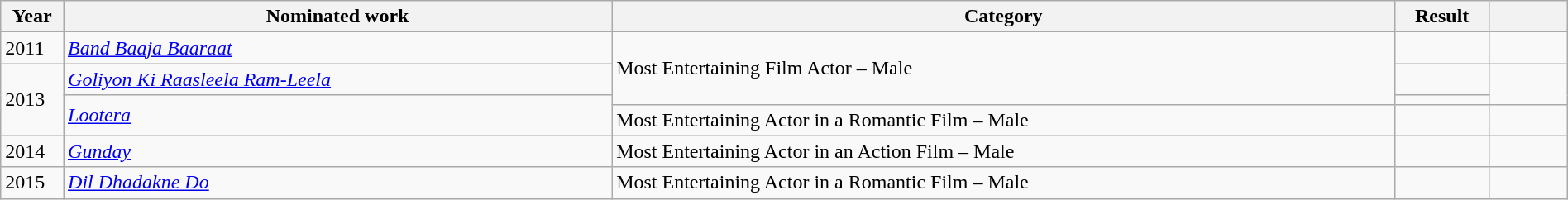<table class="wikitable" style="width:100%;">
<tr>
<th scope="col" style="width:4%;">Year</th>
<th scope="col" style="width:35%;">Nominated work</th>
<th scope="col" style="width:50%;">Category</th>
<th scope="col" style="width:6%;">Result</th>
<th scope="col" style="width:5%;"></th>
</tr>
<tr>
<td>2011</td>
<td><em><a href='#'>Band Baaja Baaraat</a></em></td>
<td rowspan="3">Most Entertaining Film Actor – Male</td>
<td></td>
<td></td>
</tr>
<tr>
<td rowspan="3">2013</td>
<td><em><a href='#'>Goliyon Ki Raasleela Ram-Leela</a></em></td>
<td></td>
<td rowspan="2"></td>
</tr>
<tr>
<td rowspan="2"><em><a href='#'>Lootera</a></em></td>
<td></td>
</tr>
<tr>
<td>Most Entertaining Actor in a Romantic Film – Male</td>
<td></td>
<td></td>
</tr>
<tr>
<td>2014</td>
<td><em><a href='#'>Gunday</a></em></td>
<td>Most Entertaining Actor in an Action Film – Male</td>
<td></td>
<td></td>
</tr>
<tr>
<td>2015</td>
<td><em><a href='#'>Dil Dhadakne Do</a></em></td>
<td>Most Entertaining Actor in a Romantic Film – Male</td>
<td></td>
<td></td>
</tr>
</table>
